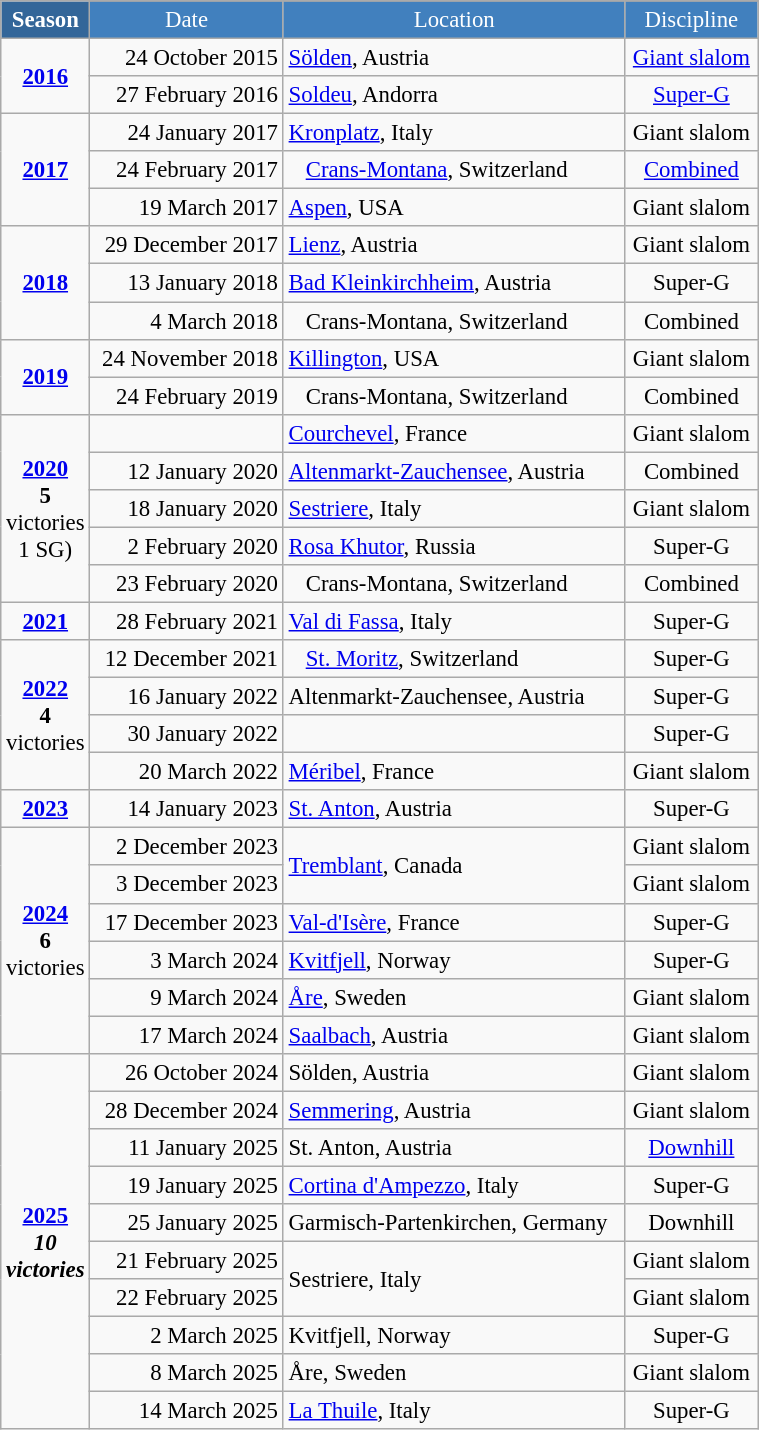<table class="wikitable"  style="font-size:95%; text-align:center; border:gray solid 1px; width:40%;">
<tr style="background:#369; color:white;">
<td rowspan="2" colspan="1" width="5%"><strong>Season</strong></td>
</tr>
<tr style="background-color:#4180be; color:white;">
<td>Date</td>
<td>Location</td>
<td>Discipline</td>
</tr>
<tr>
<td rowspan=2><strong><a href='#'>2016</a></strong></td>
<td align=right>24 October 2015</td>
<td align=left> <a href='#'>Sölden</a>, Austria</td>
<td><a href='#'>Giant slalom</a></td>
</tr>
<tr>
<td align=right>27 February 2016</td>
<td align=left> <a href='#'>Soldeu</a>, Andorra</td>
<td><a href='#'>Super-G</a></td>
</tr>
<tr>
<td rowspan=3><strong><a href='#'>2017</a></strong></td>
<td align=right>24 January 2017</td>
<td align=left> <a href='#'>Kronplatz</a>, Italy</td>
<td>Giant slalom</td>
</tr>
<tr>
<td align=right>24 February 2017</td>
<td align=left>   <a href='#'>Crans-Montana</a>, Switzerland</td>
<td><a href='#'>Combined</a></td>
</tr>
<tr>
<td align=right>19 March 2017</td>
<td align=left> <a href='#'>Aspen</a>, USA</td>
<td>Giant slalom</td>
</tr>
<tr>
<td rowspan=3><strong><a href='#'>2018</a></strong></td>
<td align=right>29 December 2017</td>
<td align=left> <a href='#'>Lienz</a>, Austria</td>
<td>Giant slalom</td>
</tr>
<tr>
<td align=right>13 January 2018</td>
<td align=left> <a href='#'>Bad Kleinkirchheim</a>, Austria</td>
<td>Super-G</td>
</tr>
<tr>
<td align=right>4 March 2018</td>
<td align=left>   Crans-Montana, Switzerland</td>
<td>Combined</td>
</tr>
<tr>
<td rowspan=2><strong><a href='#'>2019</a></strong></td>
<td align=right>24 November 2018</td>
<td align=left> <a href='#'>Killington</a>, USA</td>
<td>Giant slalom</td>
</tr>
<tr>
<td align=right>24 February 2019</td>
<td align=left>   Crans-Montana, Switzerland</td>
<td>Combined</td>
</tr>
<tr>
<td rowspan=5><strong><a href='#'>2020</a></strong> <br> <strong>5</strong> victories <br>  1 SG)</td>
<td align=right></td>
<td align=left> <a href='#'>Courchevel</a>, France</td>
<td>Giant slalom</td>
</tr>
<tr>
<td align=right>12 January 2020</td>
<td align=left> <a href='#'>Altenmarkt-Zauchensee</a>, Austria</td>
<td>Combined</td>
</tr>
<tr>
<td align=right>18 January 2020</td>
<td align=left> <a href='#'>Sestriere</a>, Italy</td>
<td>Giant slalom</td>
</tr>
<tr>
<td align=right>2 February 2020</td>
<td align=left> <a href='#'>Rosa Khutor</a>, Russia</td>
<td>Super-G</td>
</tr>
<tr>
<td align=right>23 February 2020</td>
<td align=left>   Crans-Montana, Switzerland</td>
<td>Combined</td>
</tr>
<tr>
<td><strong><a href='#'>2021</a></strong></td>
<td align=right>28 February 2021</td>
<td align=left> <a href='#'>Val di Fassa</a>, Italy</td>
<td>Super-G</td>
</tr>
<tr>
<td rowspan=4><strong><a href='#'>2022</a></strong> <br> <strong>4</strong> victories <br>  </td>
<td align=right>12 December 2021</td>
<td align=left>   <a href='#'>St. Moritz</a>, Switzerland</td>
<td>Super-G</td>
</tr>
<tr>
<td align=right>16 January 2022</td>
<td align=left> Altenmarkt-Zauchensee, Austria</td>
<td>Super-G</td>
</tr>
<tr>
<td align=right>30 January 2022</td>
<td align=left></td>
<td>Super-G</td>
</tr>
<tr>
<td align=right>20 March 2022</td>
<td align=left> <a href='#'>Méribel</a>, France</td>
<td>Giant slalom</td>
</tr>
<tr>
<td><strong><a href='#'>2023</a></strong></td>
<td align=right>14 January 2023</td>
<td align=left> <a href='#'>St. Anton</a>, Austria</td>
<td>Super-G</td>
</tr>
<tr>
<td rowspan=6><strong><a href='#'>2024</a></strong><br><strong>6</strong> victories<br></td>
<td align=right>2 December 2023</td>
<td rowspan="2" style="text-align:left;"> <a href='#'>Tremblant</a>, Canada</td>
<td>Giant slalom</td>
</tr>
<tr>
<td align=right>3 December 2023</td>
<td>Giant slalom</td>
</tr>
<tr>
<td align=right>17 December 2023</td>
<td align=left> <a href='#'>Val-d'Isère</a>, France</td>
<td>Super-G</td>
</tr>
<tr>
<td align=right>3 March 2024</td>
<td align=left> <a href='#'>Kvitfjell</a>, Norway</td>
<td>Super-G</td>
</tr>
<tr>
<td align=right>9 March 2024</td>
<td align=left> <a href='#'>Åre</a>, Sweden</td>
<td>Giant slalom</td>
</tr>
<tr>
<td align=right>17 March 2024</td>
<td align=left> <a href='#'>Saalbach</a>, Austria</td>
<td>Giant slalom</td>
</tr>
<tr>
<td rowspan=10><strong><a href='#'>2025</a></strong><br><strong><em>10<strong> victories<br><em></td>
<td align=right>26 October 2024</td>
<td align=left> Sölden, Austria</td>
<td>Giant slalom</td>
</tr>
<tr>
<td align=right>28 December 2024</td>
<td align=left> <a href='#'>Semmering</a>, Austria</td>
<td>Giant slalom</td>
</tr>
<tr>
<td align=right>11 January 2025</td>
<td align=left> St. Anton, Austria</td>
<td><a href='#'>Downhill</a></td>
</tr>
<tr>
<td align=right>19 January 2025</td>
<td align=left> <a href='#'>Cortina d'Ampezzo</a>, Italy</td>
<td>Super-G</td>
</tr>
<tr>
<td align=right>25 January 2025</td>
<td align=left> Garmisch-Partenkirchen, Germany</td>
<td>Downhill</td>
</tr>
<tr>
<td align=right>21 February 2025</td>
<td rowspan="2" style="text-align:left;"> Sestriere, Italy</td>
<td>Giant slalom</td>
</tr>
<tr>
<td align=right>22 February 2025</td>
<td>Giant slalom</td>
</tr>
<tr>
<td align=right>2 March 2025</td>
<td align=left> Kvitfjell, Norway</td>
<td>Super-G</td>
</tr>
<tr>
<td align=right>8 March 2025</td>
<td align=left> Åre, Sweden</td>
<td>Giant slalom</td>
</tr>
<tr>
<td align=right>14 March 2025</td>
<td align=left> <a href='#'>La Thuile</a>, Italy</td>
<td>Super-G</td>
</tr>
</table>
